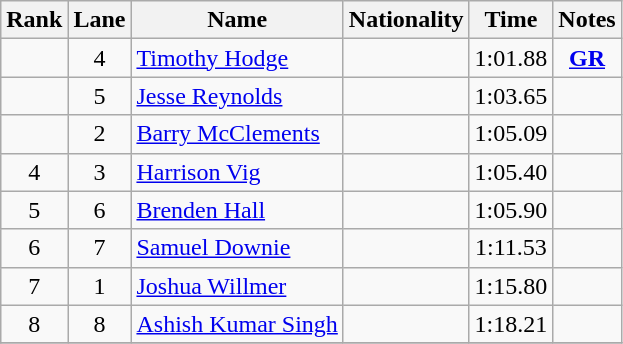<table class="wikitable sortable" style="text-align:center">
<tr>
<th>Rank</th>
<th>Lane</th>
<th>Name</th>
<th>Nationality</th>
<th>Time</th>
<th>Notes</th>
</tr>
<tr>
<td></td>
<td>4</td>
<td align=left><a href='#'>Timothy Hodge</a></td>
<td align=left></td>
<td>1:01.88</td>
<td><strong><a href='#'>GR</a></strong></td>
</tr>
<tr>
<td></td>
<td>5</td>
<td align=left><a href='#'>Jesse Reynolds</a></td>
<td align=left></td>
<td>1:03.65</td>
<td></td>
</tr>
<tr>
<td></td>
<td>2</td>
<td align=left><a href='#'>Barry McClements</a></td>
<td align=left></td>
<td>1:05.09</td>
<td></td>
</tr>
<tr>
<td>4</td>
<td>3</td>
<td align=left><a href='#'>Harrison Vig</a></td>
<td align=left></td>
<td>1:05.40</td>
<td></td>
</tr>
<tr>
<td>5</td>
<td>6</td>
<td align=left><a href='#'>Brenden Hall</a></td>
<td align=left></td>
<td>1:05.90</td>
<td></td>
</tr>
<tr>
<td>6</td>
<td>7</td>
<td align=left><a href='#'>Samuel Downie</a></td>
<td align=left></td>
<td>1:11.53</td>
<td></td>
</tr>
<tr>
<td>7</td>
<td>1</td>
<td align=left><a href='#'>Joshua Willmer</a></td>
<td align=left></td>
<td>1:15.80</td>
<td></td>
</tr>
<tr>
<td>8</td>
<td>8</td>
<td align=left><a href='#'>Ashish Kumar Singh</a></td>
<td align=left></td>
<td>1:18.21</td>
<td></td>
</tr>
<tr>
</tr>
</table>
